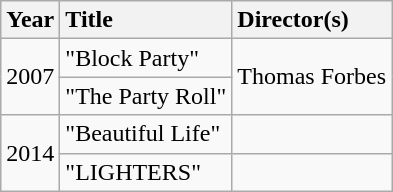<table class="wikitable plainrowheaders">
<tr>
<th style="text-align:left;">Year</th>
<th style="text-align:left;">Title</th>
<th style="text-align:left;">Director(s)</th>
</tr>
<tr>
<td rowspan="2">2007</td>
<td>"Block Party"</td>
<td rowspan="2">Thomas Forbes</td>
</tr>
<tr>
<td>"The Party Roll"<br></td>
</tr>
<tr>
<td rowspan="2">2014</td>
<td>"Beautiful Life"<br></td>
<td></td>
</tr>
<tr>
<td>"LIGHTERS"<br></td>
<td></td>
</tr>
</table>
